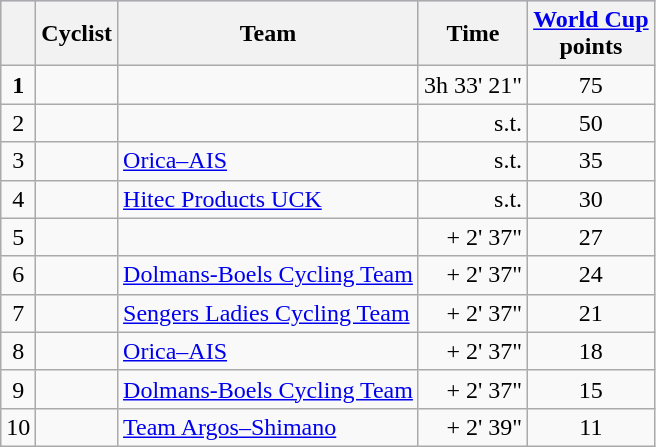<table class="wikitable">
<tr style="background:#ccccff;">
<th></th>
<th>Cyclist</th>
<th>Team</th>
<th>Time</th>
<th><a href='#'>World Cup</a><br>points</th>
</tr>
<tr>
<td align=center><strong>1</strong></td>
<td></td>
<td></td>
<td align=right>3h 33' 21"</td>
<td align=center>75</td>
</tr>
<tr>
<td align=center>2</td>
<td></td>
<td></td>
<td align=right>s.t.</td>
<td align=center>50</td>
</tr>
<tr>
<td align=center>3</td>
<td></td>
<td><a href='#'>Orica–AIS</a></td>
<td align=right>s.t.</td>
<td align=center>35</td>
</tr>
<tr>
<td align=center>4</td>
<td></td>
<td><a href='#'>Hitec Products UCK</a></td>
<td align=right>s.t.</td>
<td align=center>30</td>
</tr>
<tr>
<td align=center>5</td>
<td></td>
<td></td>
<td align=right>+ 2' 37"</td>
<td align=center>27</td>
</tr>
<tr>
<td align=center>6</td>
<td></td>
<td><a href='#'>Dolmans-Boels Cycling Team</a></td>
<td align=right>+ 2' 37"</td>
<td align=center>24</td>
</tr>
<tr>
<td align=center>7</td>
<td></td>
<td><a href='#'>Sengers Ladies Cycling Team</a></td>
<td align=right>+ 2' 37"</td>
<td align=center>21</td>
</tr>
<tr>
<td align=center>8</td>
<td></td>
<td><a href='#'>Orica–AIS</a></td>
<td align=right>+ 2' 37"</td>
<td align=center>18</td>
</tr>
<tr>
<td align=center>9</td>
<td></td>
<td><a href='#'>Dolmans-Boels Cycling Team</a></td>
<td align=right>+ 2' 37"</td>
<td align=center>15</td>
</tr>
<tr>
<td align=center>10</td>
<td></td>
<td><a href='#'>Team Argos–Shimano</a></td>
<td align=right>+ 2' 39"</td>
<td align=center>11</td>
</tr>
</table>
